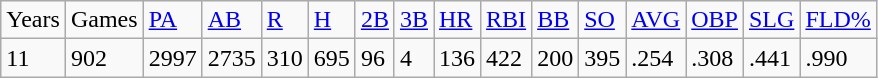<table class="wikitable">
<tr>
<td>Years</td>
<td>Games</td>
<td><a href='#'>PA</a></td>
<td><a href='#'>AB</a></td>
<td><a href='#'>R</a></td>
<td><a href='#'>H</a></td>
<td><a href='#'>2B</a></td>
<td><a href='#'>3B</a></td>
<td><a href='#'>HR</a></td>
<td><a href='#'>RBI</a></td>
<td><a href='#'>BB</a></td>
<td><a href='#'>SO</a></td>
<td><a href='#'>AVG</a></td>
<td><a href='#'>OBP</a></td>
<td><a href='#'>SLG</a></td>
<td><a href='#'>FLD%</a></td>
</tr>
<tr>
<td>11</td>
<td>902</td>
<td>2997</td>
<td>2735</td>
<td>310</td>
<td>695</td>
<td>96</td>
<td>4</td>
<td>136</td>
<td>422</td>
<td>200</td>
<td>395</td>
<td>.254</td>
<td>.308</td>
<td>.441</td>
<td>.990</td>
</tr>
</table>
